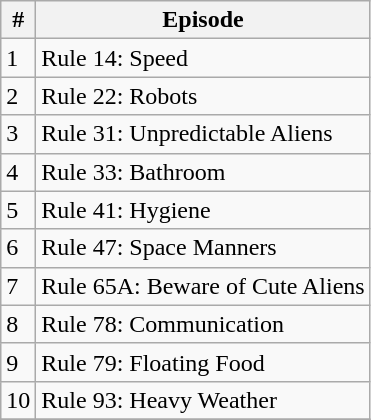<table class="wikitable sortable">
<tr>
<th>#</th>
<th>Episode</th>
</tr>
<tr>
<td>1</td>
<td>Rule 14: Speed</td>
</tr>
<tr>
<td>2</td>
<td>Rule 22: Robots</td>
</tr>
<tr>
<td>3</td>
<td>Rule 31: Unpredictable Aliens</td>
</tr>
<tr>
<td>4</td>
<td>Rule 33: Bathroom</td>
</tr>
<tr>
<td>5</td>
<td>Rule 41: Hygiene</td>
</tr>
<tr>
<td>6</td>
<td>Rule 47: Space Manners</td>
</tr>
<tr>
<td>7</td>
<td>Rule 65A: Beware of Cute Aliens</td>
</tr>
<tr>
<td>8</td>
<td>Rule 78: Communication</td>
</tr>
<tr>
<td>9</td>
<td>Rule 79: Floating Food</td>
</tr>
<tr>
<td>10</td>
<td>Rule 93: Heavy Weather</td>
</tr>
<tr>
</tr>
</table>
